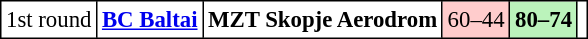<table cellpadding="3" cellspacing="0" border="1" style="font-size: 95%; border: black solid 1px; border-collapse: collapse;">
<tr>
<td align=center>1st round</td>
<td> <strong><a href='#'>BC Baltai</a></strong></td>
<td> <strong>MZT Skopje Aerodrom</strong></td>
<td align="center" bgcolor=#FFCCCC>60–44</td>
<td align="center" bgcolor=#BBF3BB><strong>80–74</strong></td>
<td align="center"></td>
</tr>
</table>
